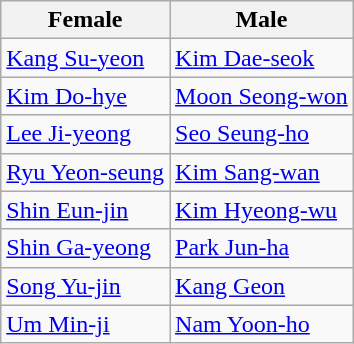<table class=wikitable>
<tr>
<th scope="col">Female</th>
<th scope="col">Male</th>
</tr>
<tr>
<td><a href='#'>Kang Su-yeon</a></td>
<td><a href='#'>Kim Dae-seok</a></td>
</tr>
<tr>
<td><a href='#'>Kim Do-hye</a></td>
<td><a href='#'>Moon Seong-won</a></td>
</tr>
<tr>
<td><a href='#'>Lee Ji-yeong</a></td>
<td><a href='#'>Seo Seung-ho</a></td>
</tr>
<tr>
<td><a href='#'>Ryu Yeon-seung</a></td>
<td><a href='#'>Kim Sang-wan</a></td>
</tr>
<tr>
<td><a href='#'>Shin Eun-jin</a></td>
<td><a href='#'>Kim Hyeong-wu</a></td>
</tr>
<tr>
<td><a href='#'>Shin Ga-yeong</a></td>
<td><a href='#'>Park Jun-ha</a></td>
</tr>
<tr>
<td><a href='#'>Song Yu-jin</a></td>
<td><a href='#'>Kang Geon</a></td>
</tr>
<tr>
<td><a href='#'>Um Min-ji</a></td>
<td><a href='#'>Nam Yoon-ho</a></td>
</tr>
</table>
